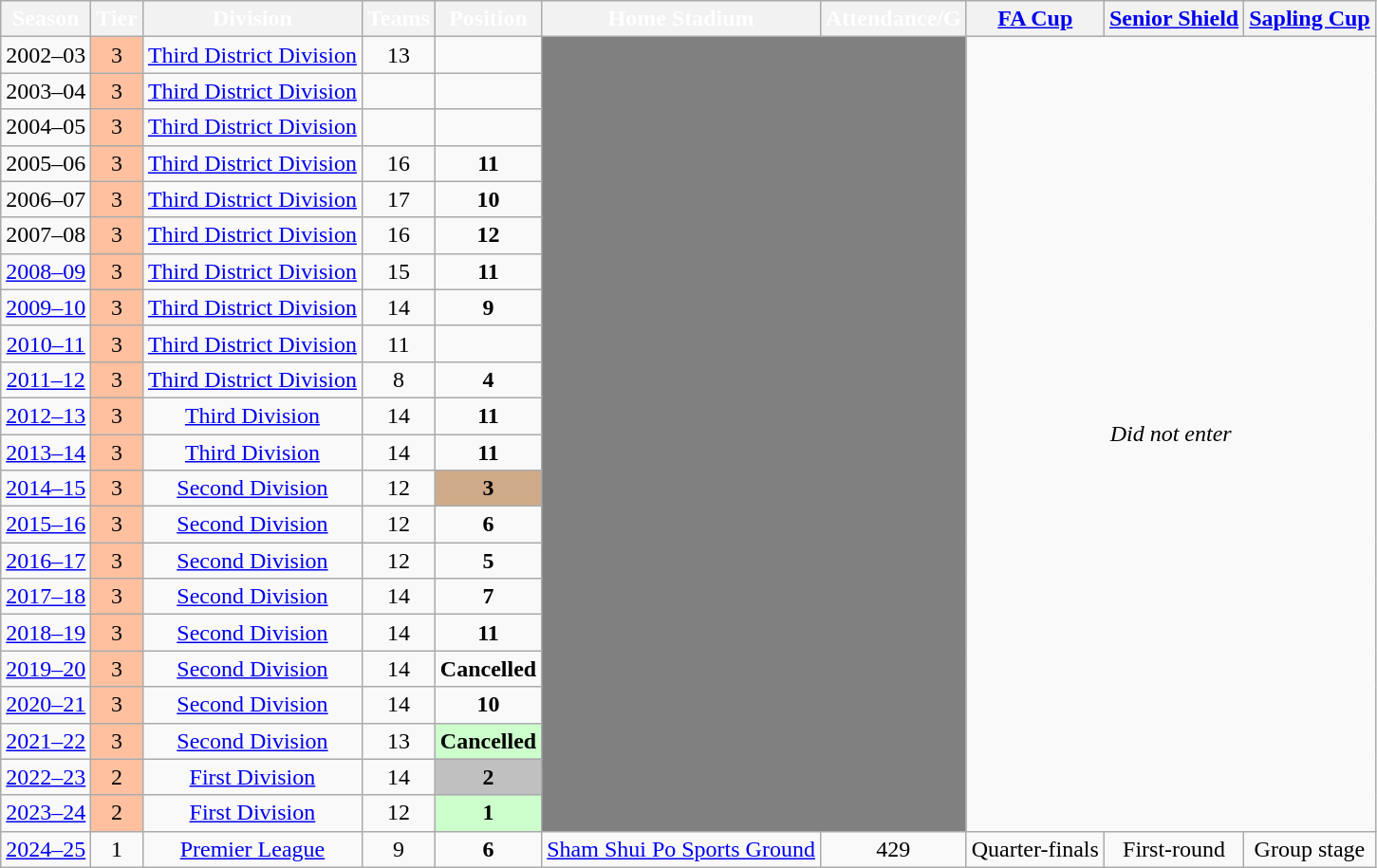<table class=wikitable>
<tr>
<th style=color:white; background:#cf2822;>Season</th>
<th style=color:white; background:#cf2822;>Tier</th>
<th style=color:white; background:#cf2822;>Division</th>
<th style=color:white; background:#cf2822;>Teams</th>
<th style=color:white; background:#cf2822;>Position</th>
<th style=color:white; background:#cf2822;>Home Stadium</th>
<th style=color:white; background:#cf2822;>Attendance/G</th>
<th style=color:white; background:#cf2822;><a href='#'>FA Cup</a></th>
<th style=color:white; background:#cf2822;><a href='#'>Senior Shield</a></th>
<th style=color:white; background:#cf2822;><a href='#'>Sapling Cup</a></th>
</tr>
<tr>
<td align=center>2002–03</td>
<td align=center bgcolor=#ffc0a0>3</td>
<td align=center><a href='#'>Third District Division</a></td>
<td align=center>13</td>
<td align=center></td>
<td colspan=2 rowspan=22 align=center style=background:gray;></td>
<td colspan=3 rowspan=22 align=center><em>Did not enter</em></td>
</tr>
<tr>
<td align=center>2003–04</td>
<td align=center bgcolor=#ffc0a0>3</td>
<td align=center><a href='#'>Third District Division</a></td>
<td align=center></td>
<td align=center></td>
</tr>
<tr>
<td align=center>2004–05</td>
<td align=center bgcolor=#ffc0a0>3</td>
<td align=center><a href='#'>Third District Division</a></td>
<td align=center></td>
<td align=center></td>
</tr>
<tr>
<td align=center>2005–06</td>
<td align=center bgcolor=#ffc0a0>3</td>
<td align=center><a href='#'>Third District Division</a></td>
<td align=center>16</td>
<td align=center><strong>11</strong></td>
</tr>
<tr>
<td align=center>2006–07</td>
<td align=center bgcolor=#ffc0a0>3</td>
<td align=center><a href='#'>Third District Division</a></td>
<td align=center>17</td>
<td align=center><strong>10</strong></td>
</tr>
<tr>
<td align=center>2007–08</td>
<td align=center bgcolor=#ffc0a0>3</td>
<td align=center><a href='#'>Third District Division</a></td>
<td align=center>16</td>
<td align=center><strong>12</strong></td>
</tr>
<tr>
<td align=center><a href='#'>2008–09</a></td>
<td align=center bgcolor=#ffc0a0>3</td>
<td align=center><a href='#'>Third District Division</a></td>
<td align=center>15</td>
<td align=center><strong>11</strong></td>
</tr>
<tr>
<td align=center><a href='#'>2009–10</a></td>
<td align=center bgcolor=#ffc0a0>3</td>
<td align=center><a href='#'>Third District Division</a></td>
<td align=center>14</td>
<td align=center><strong>9</strong></td>
</tr>
<tr>
<td align=center><a href='#'>2010–11</a></td>
<td align=center bgcolor=#ffc0a0>3</td>
<td align=center><a href='#'>Third District Division</a></td>
<td align=center>11</td>
<td align=center></td>
</tr>
<tr>
<td align=center><a href='#'>2011–12</a></td>
<td align=center bgcolor=#ffc0a0>3</td>
<td align=center><a href='#'>Third District Division</a></td>
<td align=center>8</td>
<td align=center><strong>4</strong></td>
</tr>
<tr>
<td align=center><a href='#'>2012–13</a></td>
<td align=center bgcolor=#ffc0a0>3</td>
<td align=center><a href='#'>Third Division</a></td>
<td align=center>14</td>
<td align=center><strong>11</strong></td>
</tr>
<tr>
<td align=center><a href='#'>2013–14</a></td>
<td align=center bgcolor=#ffc0a0>3</td>
<td align=center><a href='#'>Third Division</a></td>
<td align=center>14</td>
<td align=center><strong>11</strong></td>
</tr>
<tr>
<td align=center><a href='#'>2014–15</a></td>
<td align=center bgcolor=#ffc0a0>3</td>
<td align=center><a href='#'>Second Division</a></td>
<td align=center>12</td>
<td align=center bgcolor=#cfaa88><strong>3</strong></td>
</tr>
<tr>
<td align=center><a href='#'>2015–16</a></td>
<td align=center bgcolor=#ffc0a0>3</td>
<td align=center><a href='#'>Second Division</a></td>
<td align=center>12</td>
<td align=center><strong>6</strong></td>
</tr>
<tr>
<td align=center><a href='#'>2016–17</a></td>
<td align=center bgcolor=#ffc0a0>3</td>
<td align=center><a href='#'>Second Division</a></td>
<td align=center>12</td>
<td align=center><strong>5</strong></td>
</tr>
<tr>
<td align=center><a href='#'>2017–18</a></td>
<td align=center bgcolor=#ffc0a0>3</td>
<td align=center><a href='#'>Second Division</a></td>
<td align=center>14</td>
<td align=center><strong>7</strong></td>
</tr>
<tr>
<td align=center><a href='#'>2018–19</a></td>
<td align=center bgcolor=#ffc0a0>3</td>
<td align=center><a href='#'>Second Division</a></td>
<td align=center>14</td>
<td align=center><strong>11</strong></td>
</tr>
<tr>
<td align=center><a href='#'>2019–20</a></td>
<td align=center bgcolor=#ffc0a0>3</td>
<td align=center><a href='#'>Second Division</a></td>
<td align=center>14</td>
<td align=center><strong>Cancelled</strong></td>
</tr>
<tr>
<td align=center><a href='#'>2020–21</a></td>
<td align=center bgcolor=#ffc0a0>3</td>
<td align=center><a href='#'>Second Division</a></td>
<td align=center>14</td>
<td align=center><strong>10</strong></td>
</tr>
<tr>
<td align=center><a href='#'>2021–22</a></td>
<td align=center bgcolor=#ffc0a0>3</td>
<td align=center><a href='#'>Second Division</a></td>
<td align=center>13</td>
<td align=center bgcolor=#CCFFCC><strong>Cancelled</strong></td>
</tr>
<tr>
<td align=center><a href='#'>2022–23</a></td>
<td align=center bgcolor=#ffc0a0>2</td>
<td align=center><a href='#'>First Division</a></td>
<td align=center>14</td>
<td align=center bgcolor=silver><strong>2</strong></td>
</tr>
<tr>
<td align=center><a href='#'>2023–24</a></td>
<td align=center bgcolor=#ffc0a0>2</td>
<td align=center><a href='#'>First Division</a></td>
<td align=center>12</td>
<td align=center bgcolor=#CCFFCC><strong>1</strong></td>
</tr>
<tr>
<td align=center><a href='#'>2024–25</a></td>
<td align=center>1</td>
<td align=center><a href='#'>Premier League</a></td>
<td align=center>9</td>
<td align=center><strong>6</strong></td>
<td align=center><a href='#'>Sham Shui Po Sports Ground</a></td>
<td align=center>429</td>
<td align=center>Quarter-finals</td>
<td align=center>First-round</td>
<td align=center>Group stage</td>
</tr>
</table>
